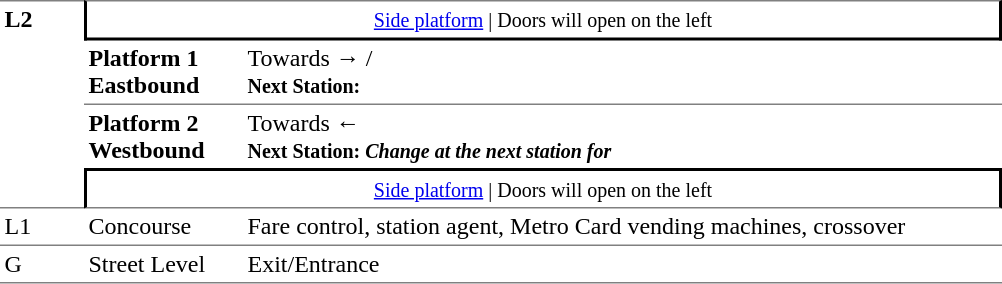<table table border=0 cellspacing=0 cellpadding=3>
<tr>
<td style="border-top:solid 1px grey;border-bottom:solid 1px grey;" width=50 rowspan=4 valign=top><strong>L2</strong></td>
<td style="border-top:solid 1px grey;border-right:solid 2px black;border-left:solid 2px black;border-bottom:solid 2px black;text-align:center;" colspan=2><small><a href='#'>Side platform</a> | Doors will open on the left </small></td>
</tr>
<tr>
<td style="border-bottom:solid 1px grey;" width=100><span><strong>Platform 1</strong><br><strong>Eastbound</strong></span></td>
<td style="border-bottom:solid 1px grey;" width=500>Towards →  / <br><small><strong>Next Station:</strong> </small></td>
</tr>
<tr>
<td><span><strong>Platform 2</strong><br><strong>Westbound</strong></span></td>
<td><span></span>Towards ← <br><small><strong>Next Station:</strong> </small> <small><strong><em>Change at the next station for <strong><em></small></td>
</tr>
<tr>
<td style="border-top:solid 2px black;border-right:solid 2px black;border-left:solid 2px black;border-bottom:solid 1px grey;text-align:center;" colspan=2><small><a href='#'>Side platform</a> | Doors will open on the left </small></td>
</tr>
<tr>
<td valign=top></strong>L1<strong></td>
<td valign=top>Concourse</td>
<td valign=top>Fare control, station agent, Metro Card vending machines, crossover</td>
</tr>
<tr>
<td style="border-bottom:solid 1px grey;border-top:solid 1px grey;" width=50 valign=top></strong>G<strong></td>
<td style="border-top:solid 1px grey;border-bottom:solid 1px grey;" width=100 valign=top>Street Level</td>
<td style="border-top:solid 1px grey;border-bottom:solid 1px grey;" width=500 valign=top>Exit/Entrance</td>
</tr>
</table>
